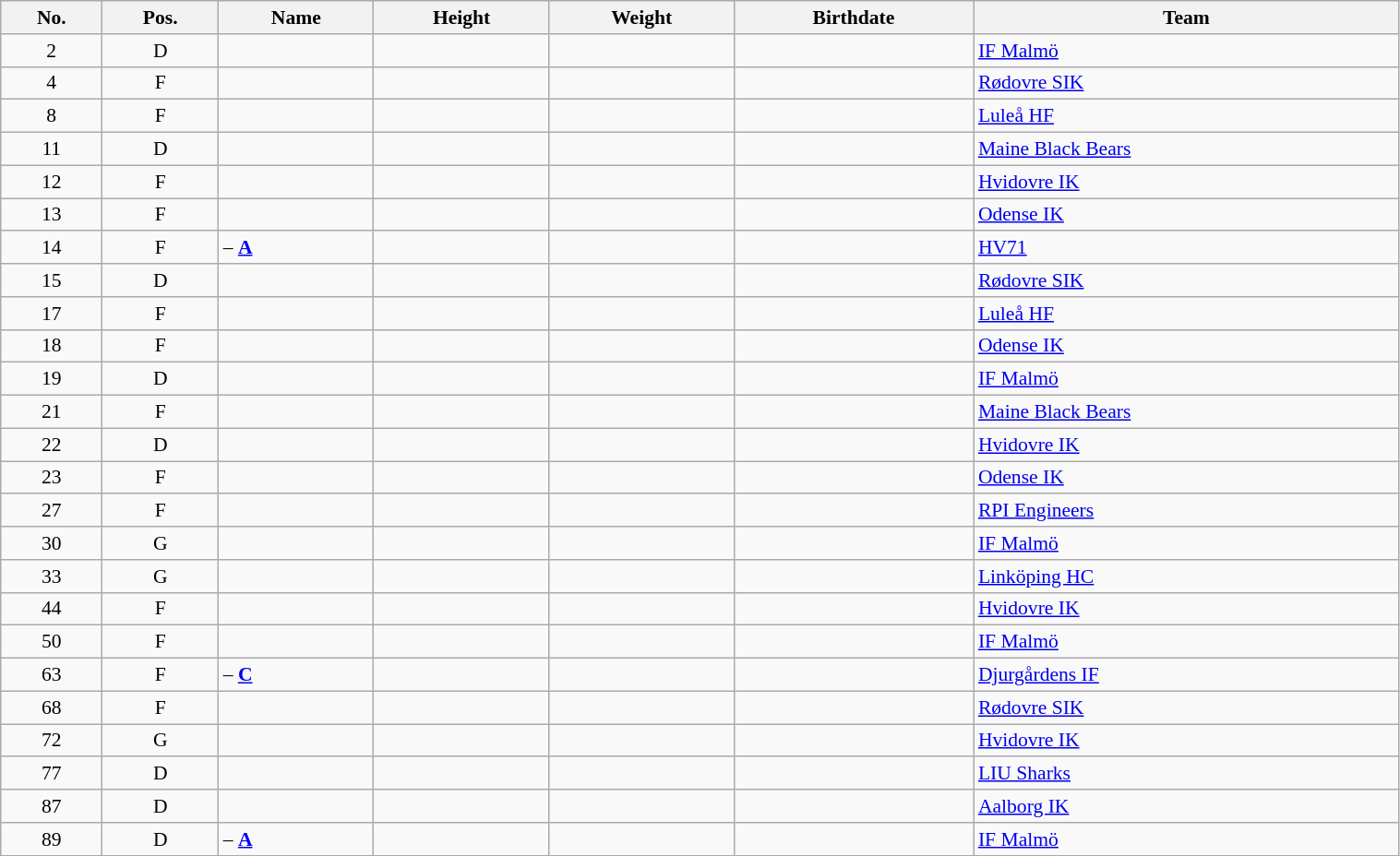<table class="wikitable sortable" width="80%" style="font-size: 90%; text-align: center;">
<tr>
<th>No.</th>
<th>Pos.</th>
<th>Name</th>
<th>Height</th>
<th>Weight</th>
<th>Birthdate</th>
<th>Team</th>
</tr>
<tr>
<td>2</td>
<td>D</td>
<td align=left></td>
<td></td>
<td></td>
<td></td>
<td style="text-align:left;"> <a href='#'>IF Malmö</a></td>
</tr>
<tr>
<td>4</td>
<td>F</td>
<td align=left></td>
<td></td>
<td></td>
<td></td>
<td style="text-align:left;"> <a href='#'>Rødovre SIK</a></td>
</tr>
<tr>
<td>8</td>
<td>F</td>
<td align=left></td>
<td></td>
<td></td>
<td></td>
<td style="text-align:left;"> <a href='#'>Luleå HF</a></td>
</tr>
<tr>
<td>11</td>
<td>D</td>
<td align=left></td>
<td></td>
<td></td>
<td></td>
<td style="text-align:left;"> <a href='#'>Maine Black Bears</a></td>
</tr>
<tr>
<td>12</td>
<td>F</td>
<td align=left></td>
<td></td>
<td></td>
<td></td>
<td style="text-align:left;"> <a href='#'>Hvidovre IK</a></td>
</tr>
<tr>
<td>13</td>
<td>F</td>
<td align=left></td>
<td></td>
<td></td>
<td></td>
<td style="text-align:left;"> <a href='#'>Odense IK</a></td>
</tr>
<tr>
<td>14</td>
<td>F</td>
<td align=left> – <strong><a href='#'>A</a></strong></td>
<td></td>
<td></td>
<td></td>
<td style="text-align:left;"> <a href='#'>HV71</a></td>
</tr>
<tr>
<td>15</td>
<td>D</td>
<td align=left></td>
<td></td>
<td></td>
<td></td>
<td style="text-align:left;"> <a href='#'>Rødovre SIK</a></td>
</tr>
<tr>
<td>17</td>
<td>F</td>
<td align=left></td>
<td></td>
<td></td>
<td></td>
<td style="text-align:left;"> <a href='#'>Luleå HF</a></td>
</tr>
<tr>
<td>18</td>
<td>F</td>
<td align=left></td>
<td></td>
<td></td>
<td></td>
<td style="text-align:left;"> <a href='#'>Odense IK</a></td>
</tr>
<tr>
<td>19</td>
<td>D</td>
<td align=left></td>
<td></td>
<td></td>
<td></td>
<td style="text-align:left;"> <a href='#'>IF Malmö</a></td>
</tr>
<tr>
<td>21</td>
<td>F</td>
<td align=left></td>
<td></td>
<td></td>
<td></td>
<td style="text-align:left;"> <a href='#'>Maine Black Bears</a></td>
</tr>
<tr>
<td>22</td>
<td>D</td>
<td align=left></td>
<td></td>
<td></td>
<td></td>
<td style="text-align:left;"> <a href='#'>Hvidovre IK</a></td>
</tr>
<tr>
<td>23</td>
<td>F</td>
<td align=left></td>
<td></td>
<td></td>
<td></td>
<td style="text-align:left;"> <a href='#'>Odense IK</a></td>
</tr>
<tr>
<td>27</td>
<td>F</td>
<td align=left></td>
<td></td>
<td></td>
<td></td>
<td style="text-align:left;"> <a href='#'>RPI Engineers</a></td>
</tr>
<tr>
<td>30</td>
<td>G</td>
<td align=left></td>
<td></td>
<td></td>
<td></td>
<td style="text-align:left;"> <a href='#'>IF Malmö</a></td>
</tr>
<tr>
<td>33</td>
<td>G</td>
<td align=left></td>
<td></td>
<td></td>
<td></td>
<td style="text-align:left;"> <a href='#'>Linköping HC</a></td>
</tr>
<tr>
<td>44</td>
<td>F</td>
<td align=left></td>
<td></td>
<td></td>
<td></td>
<td style="text-align:left;"> <a href='#'>Hvidovre IK</a></td>
</tr>
<tr>
<td>50</td>
<td>F</td>
<td align=left></td>
<td></td>
<td></td>
<td></td>
<td style="text-align:left;"> <a href='#'>IF Malmö</a></td>
</tr>
<tr>
<td>63</td>
<td>F</td>
<td align=left> – <strong><a href='#'>C</a></strong></td>
<td></td>
<td></td>
<td></td>
<td style="text-align:left;"> <a href='#'>Djurgårdens IF</a></td>
</tr>
<tr>
<td>68</td>
<td>F</td>
<td align=left></td>
<td></td>
<td></td>
<td></td>
<td style="text-align:left;"> <a href='#'>Rødovre SIK</a></td>
</tr>
<tr>
<td>72</td>
<td>G</td>
<td align=left></td>
<td></td>
<td></td>
<td></td>
<td style="text-align:left;"> <a href='#'>Hvidovre IK</a></td>
</tr>
<tr>
<td>77</td>
<td>D</td>
<td align=left></td>
<td></td>
<td></td>
<td></td>
<td style="text-align:left;"> <a href='#'>LIU Sharks</a></td>
</tr>
<tr>
<td>87</td>
<td>D</td>
<td align=left></td>
<td></td>
<td></td>
<td></td>
<td style="text-align:left;"> <a href='#'>Aalborg IK</a></td>
</tr>
<tr>
<td>89</td>
<td>D</td>
<td align=left> – <strong><a href='#'>A</a></strong></td>
<td></td>
<td></td>
<td></td>
<td style="text-align:left;"> <a href='#'>IF Malmö</a></td>
</tr>
</table>
